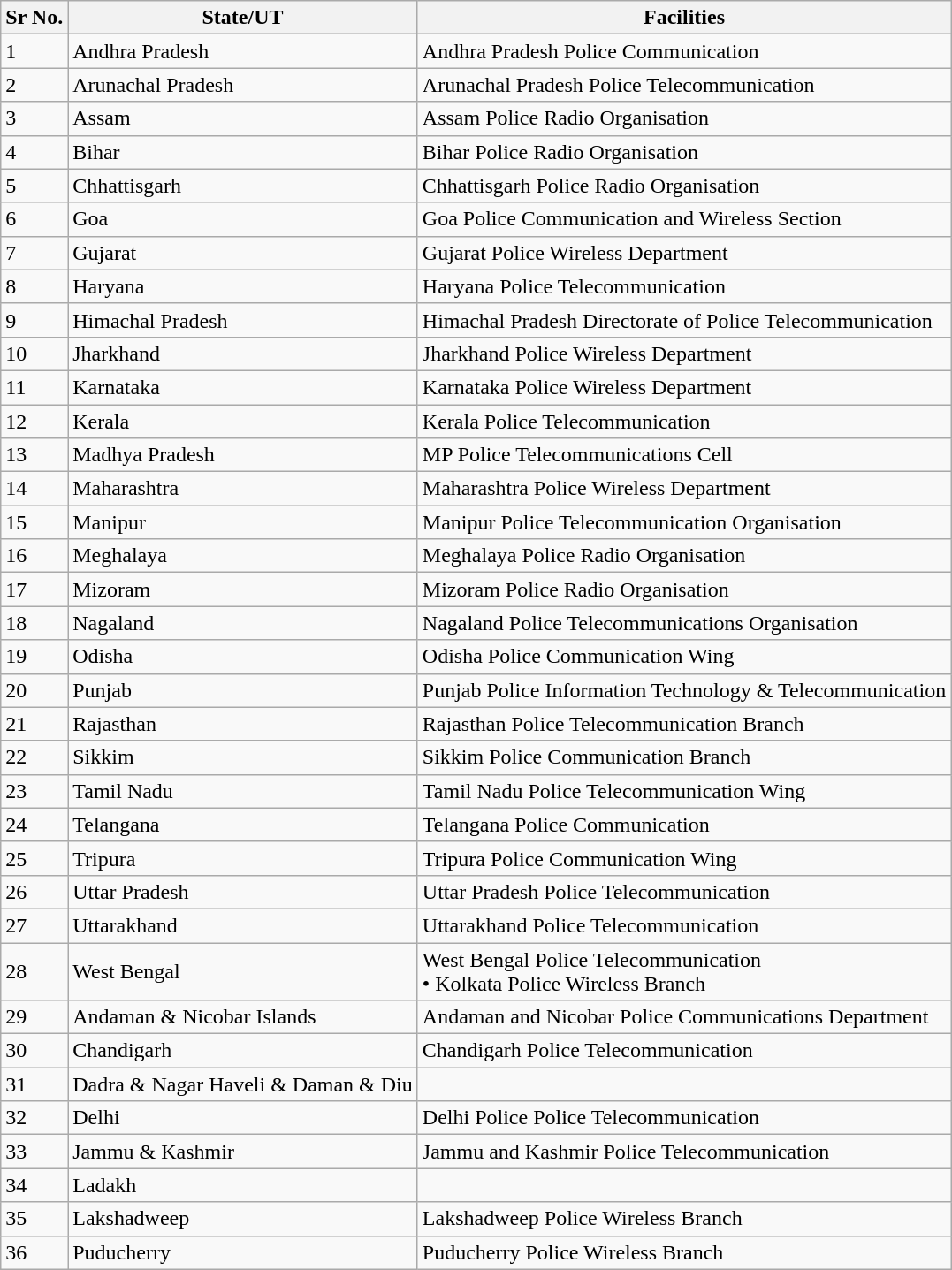<table class=wikitable>
<tr>
<th>Sr No.</th>
<th>State/UT</th>
<th>Facilities</th>
</tr>
<tr>
<td>1</td>
<td>Andhra Pradesh</td>
<td>Andhra Pradesh Police Communication</td>
</tr>
<tr>
<td>2</td>
<td>Arunachal Pradesh</td>
<td>Arunachal Pradesh Police Telecommunication</td>
</tr>
<tr>
<td>3</td>
<td>Assam</td>
<td>Assam Police Radio Organisation</td>
</tr>
<tr>
<td>4</td>
<td>Bihar</td>
<td>Bihar Police Radio Organisation</td>
</tr>
<tr>
<td>5</td>
<td>Chhattisgarh</td>
<td>Chhattisgarh Police Radio Organisation</td>
</tr>
<tr>
<td>6</td>
<td>Goa</td>
<td>Goa Police Communication and Wireless Section</td>
</tr>
<tr>
<td>7</td>
<td>Gujarat</td>
<td>Gujarat Police Wireless Department</td>
</tr>
<tr>
<td>8</td>
<td>Haryana</td>
<td>Haryana Police Telecommunication</td>
</tr>
<tr>
<td>9</td>
<td>Himachal Pradesh</td>
<td>Himachal Pradesh Directorate of Police Telecommunication</td>
</tr>
<tr>
<td>10</td>
<td>Jharkhand</td>
<td>Jharkhand Police Wireless Department</td>
</tr>
<tr>
<td>11</td>
<td>Karnataka</td>
<td>Karnataka Police Wireless Department</td>
</tr>
<tr>
<td>12</td>
<td>Kerala</td>
<td>Kerala Police Telecommunication</td>
</tr>
<tr>
<td>13</td>
<td>Madhya Pradesh</td>
<td>MP Police Telecommunications Cell</td>
</tr>
<tr>
<td>14</td>
<td>Maharashtra</td>
<td>Maharashtra Police Wireless Department</td>
</tr>
<tr>
<td>15</td>
<td>Manipur</td>
<td>Manipur Police Telecommunication Organisation</td>
</tr>
<tr>
<td>16</td>
<td>Meghalaya</td>
<td>Meghalaya Police Radio Organisation</td>
</tr>
<tr>
<td>17</td>
<td>Mizoram</td>
<td>Mizoram Police Radio Organisation</td>
</tr>
<tr>
<td>18</td>
<td>Nagaland</td>
<td>Nagaland Police Telecommunications Organisation</td>
</tr>
<tr>
<td>19</td>
<td>Odisha</td>
<td>Odisha Police Communication Wing</td>
</tr>
<tr>
<td>20</td>
<td>Punjab</td>
<td>Punjab Police Information Technology & Telecommunication</td>
</tr>
<tr>
<td>21</td>
<td>Rajasthan</td>
<td>Rajasthan Police Telecommunication Branch</td>
</tr>
<tr>
<td>22</td>
<td>Sikkim</td>
<td>Sikkim Police Communication Branch</td>
</tr>
<tr>
<td>23</td>
<td>Tamil Nadu</td>
<td>Tamil Nadu Police Telecommunication Wing</td>
</tr>
<tr>
<td>24</td>
<td>Telangana</td>
<td>Telangana Police Communication</td>
</tr>
<tr>
<td>25</td>
<td>Tripura</td>
<td>Tripura Police Communication Wing</td>
</tr>
<tr>
<td>26</td>
<td>Uttar Pradesh</td>
<td>Uttar Pradesh Police Telecommunication</td>
</tr>
<tr>
<td>27</td>
<td>Uttarakhand</td>
<td>Uttarakhand Police Telecommunication</td>
</tr>
<tr>
<td>28</td>
<td>West Bengal</td>
<td>West Bengal Police Telecommunication<br>• Kolkata Police Wireless Branch</td>
</tr>
<tr>
<td>29</td>
<td>Andaman & Nicobar Islands</td>
<td>Andaman and Nicobar Police Communications Department</td>
</tr>
<tr>
<td>30</td>
<td>Chandigarh</td>
<td>Chandigarh Police Telecommunication</td>
</tr>
<tr>
<td>31</td>
<td>Dadra & Nagar Haveli & Daman & Diu</td>
<td></td>
</tr>
<tr>
<td>32</td>
<td>Delhi</td>
<td>Delhi Police Police Telecommunication</td>
</tr>
<tr>
<td>33</td>
<td>Jammu & Kashmir</td>
<td>Jammu and Kashmir Police Telecommunication</td>
</tr>
<tr>
<td>34</td>
<td>Ladakh</td>
<td></td>
</tr>
<tr>
<td>35</td>
<td>Lakshadweep</td>
<td>Lakshadweep Police Wireless Branch</td>
</tr>
<tr>
<td>36</td>
<td>Puducherry</td>
<td>Puducherry Police Wireless Branch</td>
</tr>
</table>
